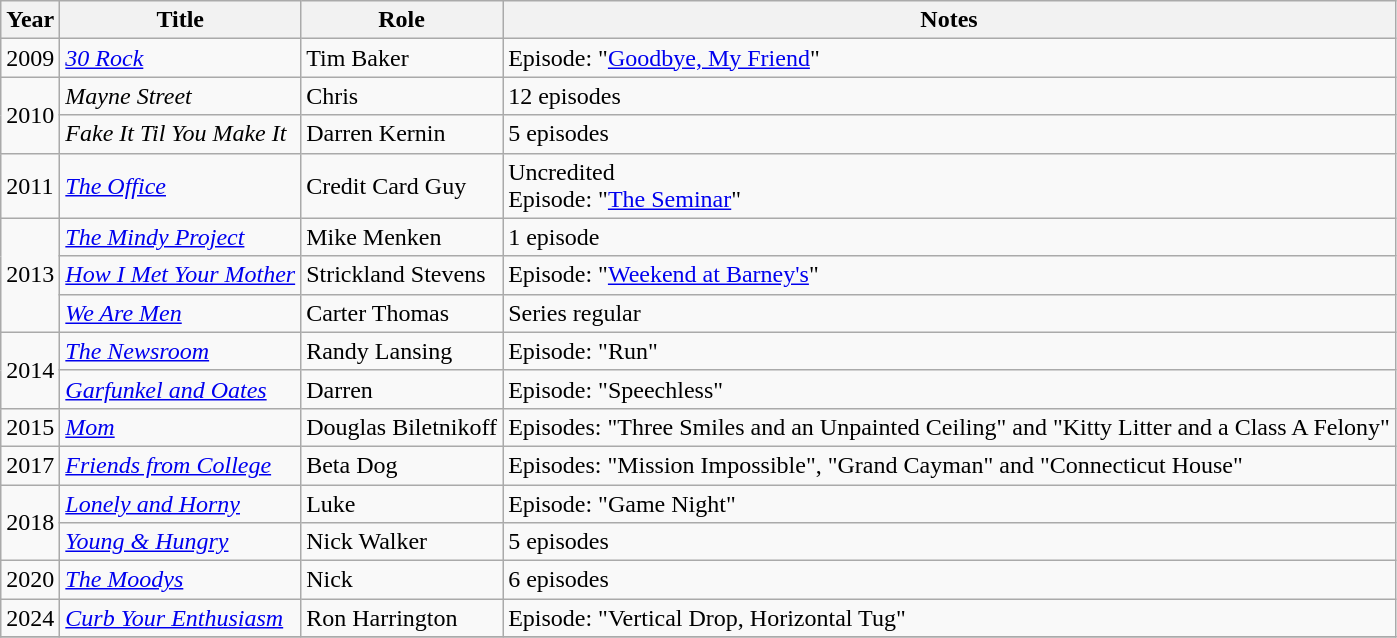<table class="wikitable sortable">
<tr>
<th>Year</th>
<th>Title</th>
<th>Role</th>
<th class="unsortable">Notes</th>
</tr>
<tr>
<td>2009</td>
<td><em><a href='#'>30 Rock</a></em></td>
<td>Tim Baker</td>
<td>Episode: "<a href='#'>Goodbye, My Friend</a>"</td>
</tr>
<tr>
<td rowspan="2">2010</td>
<td><em>Mayne Street</em></td>
<td>Chris</td>
<td>12 episodes</td>
</tr>
<tr>
<td><em>Fake It Til You Make It </em></td>
<td>Darren Kernin</td>
<td>5 episodes</td>
</tr>
<tr>
<td>2011</td>
<td><em><a href='#'>The Office</a></em></td>
<td>Credit Card Guy</td>
<td>Uncredited<br>Episode: "<a href='#'>The Seminar</a>"</td>
</tr>
<tr>
<td rowspan="3">2013</td>
<td><em><a href='#'>The Mindy Project</a></em></td>
<td>Mike Menken</td>
<td>1 episode</td>
</tr>
<tr>
<td><em><a href='#'>How I Met Your Mother</a></em></td>
<td>Strickland Stevens</td>
<td>Episode: "<a href='#'>Weekend at Barney's</a>"</td>
</tr>
<tr>
<td><em><a href='#'>We Are Men</a></em></td>
<td>Carter Thomas</td>
<td>Series regular</td>
</tr>
<tr>
<td rowspan="2">2014</td>
<td><em><a href='#'>The Newsroom</a></em></td>
<td>Randy Lansing</td>
<td>Episode: "Run"</td>
</tr>
<tr>
<td><em><a href='#'>Garfunkel and Oates</a></em></td>
<td>Darren</td>
<td>Episode: "Speechless"</td>
</tr>
<tr>
<td>2015</td>
<td><em><a href='#'>Mom</a></em></td>
<td>Douglas Biletnikoff</td>
<td>Episodes: "Three Smiles and an Unpainted Ceiling" and "Kitty Litter and a Class A Felony"</td>
</tr>
<tr>
<td>2017</td>
<td><em><a href='#'>Friends from College</a></em></td>
<td>Beta Dog</td>
<td>Episodes: "Mission Impossible", "Grand Cayman" and "Connecticut House"</td>
</tr>
<tr>
<td rowspan="2">2018</td>
<td><em><a href='#'>Lonely and Horny</a></em></td>
<td>Luke</td>
<td>Episode: "Game Night"</td>
</tr>
<tr>
<td><em><a href='#'>Young & Hungry</a></em></td>
<td>Nick Walker</td>
<td>5 episodes</td>
</tr>
<tr>
<td>2020</td>
<td><em><a href='#'>The Moodys</a></em></td>
<td>Nick</td>
<td>6 episodes</td>
</tr>
<tr>
<td>2024</td>
<td><em><a href='#'>Curb Your Enthusiasm</a></em></td>
<td>Ron Harrington</td>
<td>Episode:  "Vertical Drop, Horizontal Tug"</td>
</tr>
<tr>
</tr>
</table>
